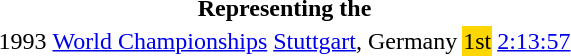<table>
<tr>
<th colspan="5">Representing the </th>
</tr>
<tr>
<td>1993</td>
<td><a href='#'>World Championships</a></td>
<td><a href='#'>Stuttgart</a>, Germany</td>
<td bgcolor="gold">1st</td>
<td><a href='#'>2:13:57</a></td>
</tr>
</table>
